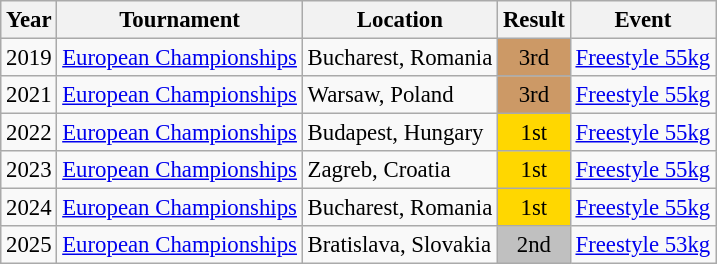<table class="wikitable" style="font-size:95%;">
<tr>
<th>Year</th>
<th>Tournament</th>
<th>Location</th>
<th>Result</th>
<th>Event</th>
</tr>
<tr>
<td>2019</td>
<td><a href='#'>European Championships</a></td>
<td>Bucharest, Romania</td>
<td align="center" bgcolor="cc9966">3rd</td>
<td><a href='#'>Freestyle 55kg</a></td>
</tr>
<tr>
<td>2021</td>
<td><a href='#'>European Championships</a></td>
<td>Warsaw, Poland</td>
<td align="center" bgcolor="cc9966">3rd</td>
<td><a href='#'>Freestyle 55kg</a></td>
</tr>
<tr>
<td>2022</td>
<td><a href='#'>European Championships</a></td>
<td>Budapest, Hungary</td>
<td align="center" bgcolor="gold">1st</td>
<td><a href='#'>Freestyle 55kg</a></td>
</tr>
<tr>
<td>2023</td>
<td><a href='#'>European Championships</a></td>
<td>Zagreb, Croatia</td>
<td align="center" bgcolor="gold">1st</td>
<td><a href='#'>Freestyle 55kg</a></td>
</tr>
<tr>
<td>2024</td>
<td><a href='#'>European Championships</a></td>
<td>Bucharest, Romania</td>
<td align="center" bgcolor="gold">1st</td>
<td><a href='#'>Freestyle 55kg</a></td>
</tr>
<tr>
<td>2025</td>
<td><a href='#'>European Championships</a></td>
<td>Bratislava, Slovakia</td>
<td align="center" bgcolor="silver">2nd</td>
<td><a href='#'>Freestyle 53kg</a></td>
</tr>
</table>
